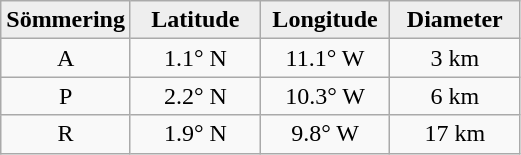<table class="wikitable">
<tr>
<th width="25%" style="background:#eeeeee;">Sömmering</th>
<th width="25%" style="background:#eeeeee;">Latitude</th>
<th width="25%" style="background:#eeeeee;">Longitude</th>
<th width="25%" style="background:#eeeeee;">Diameter</th>
</tr>
<tr>
<td align="center">A</td>
<td align="center">1.1° N</td>
<td align="center">11.1° W</td>
<td align="center">3 km</td>
</tr>
<tr>
<td align="center">P</td>
<td align="center">2.2° N</td>
<td align="center">10.3° W</td>
<td align="center">6 km</td>
</tr>
<tr>
<td align="center">R</td>
<td align="center">1.9° N</td>
<td align="center">9.8° W</td>
<td align="center">17 km</td>
</tr>
</table>
